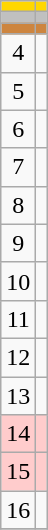<table class="wikitable">
<tr style="background:#ffd700;">
<td align=center></td>
<td></td>
</tr>
<tr style="background:#c0c0c0;">
<td align=center></td>
<td></td>
</tr>
<tr style="background:#CD853F;">
<td align=center></td>
<td></td>
</tr>
<tr>
<td align=center>4</td>
<td></td>
</tr>
<tr>
<td align=center>5</td>
<td></td>
</tr>
<tr>
<td align=center>6</td>
<td></td>
</tr>
<tr>
<td align=center>7</td>
<td></td>
</tr>
<tr>
<td align=center>8</td>
<td></td>
</tr>
<tr>
<td align=center>9</td>
<td></td>
</tr>
<tr>
<td align=center>10</td>
<td></td>
</tr>
<tr>
<td align=center>11</td>
<td></td>
</tr>
<tr>
<td align=center>12</td>
<td></td>
</tr>
<tr>
<td align=center>13</td>
<td></td>
</tr>
<tr style="background:#ffcccc;">
<td align=center>14</td>
<td></td>
</tr>
<tr style="background:#ffcccc;">
<td align=center>15</td>
<td></td>
</tr>
<tr>
<td align=center>16</td>
<td></td>
</tr>
<tr>
</tr>
</table>
